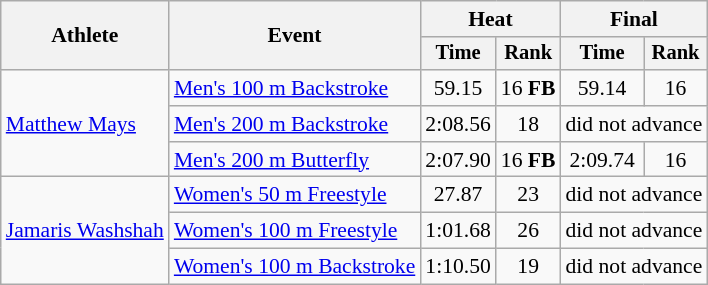<table class=wikitable style="font-size:90%">
<tr>
<th rowspan="2">Athlete</th>
<th rowspan="2">Event</th>
<th colspan="2">Heat</th>
<th colspan="2">Final</th>
</tr>
<tr style="font-size:95%">
<th>Time</th>
<th>Rank</th>
<th>Time</th>
<th>Rank</th>
</tr>
<tr align=center>
<td align=left rowspan="3"><a href='#'>Matthew Mays</a></td>
<td align=left><a href='#'>Men's 100 m Backstroke</a></td>
<td>59.15</td>
<td>16 <strong>FB</strong></td>
<td>59.14</td>
<td>16</td>
</tr>
<tr align=center>
<td align=left><a href='#'>Men's 200 m Backstroke</a></td>
<td>2:08.56</td>
<td>18</td>
<td colspan="2">did not advance</td>
</tr>
<tr align=center>
<td align=left><a href='#'>Men's 200 m Butterfly</a></td>
<td>2:07.90</td>
<td>16 <strong>FB</strong></td>
<td>2:09.74</td>
<td>16</td>
</tr>
<tr align=center>
<td align=left rowspan="3"><a href='#'>Jamaris Washshah</a></td>
<td align=left><a href='#'>Women's 50 m Freestyle</a></td>
<td>27.87</td>
<td>23</td>
<td colspan="2">did not advance</td>
</tr>
<tr align=center>
<td align=left><a href='#'>Women's 100 m Freestyle</a></td>
<td>1:01.68</td>
<td>26</td>
<td colspan="2">did not advance</td>
</tr>
<tr align=center>
<td align=left><a href='#'>Women's 100 m Backstroke</a></td>
<td>1:10.50</td>
<td>19</td>
<td colspan="2">did not advance</td>
</tr>
</table>
